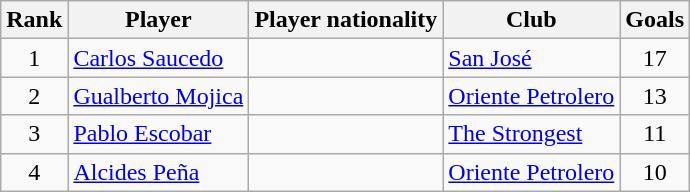<table class="wikitable">
<tr>
<th>Rank</th>
<th>Player</th>
<th>Player nationality</th>
<th>Club</th>
<th>Goals</th>
</tr>
<tr>
<td align=center>1</td>
<td><a href='#'>Carlos Saucedo</a></td>
<td></td>
<td><a href='#'>San José</a></td>
<td align=center>17</td>
</tr>
<tr>
<td align=center>2</td>
<td><a href='#'>Gualberto Mojica</a></td>
<td></td>
<td><a href='#'>Oriente Petrolero</a></td>
<td align=center>13</td>
</tr>
<tr>
<td align=center>3</td>
<td><a href='#'>Pablo Escobar</a></td>
<td></td>
<td><a href='#'>The Strongest</a></td>
<td align=center>11</td>
</tr>
<tr>
<td align=center>4</td>
<td><a href='#'>Alcides Peña</a></td>
<td></td>
<td><a href='#'>Oriente Petrolero</a></td>
<td align=center>10</td>
</tr>
</table>
